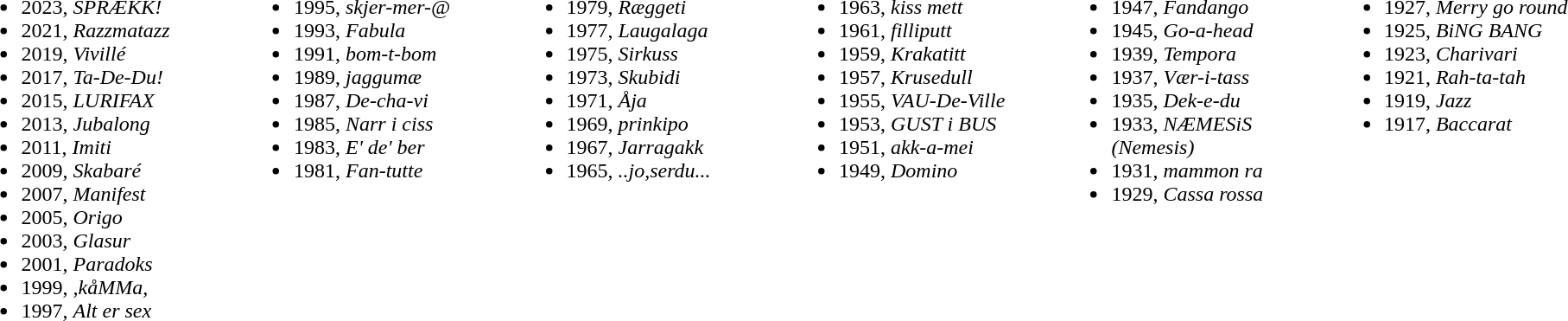<table style="width:100%">
<tr valign="top">
<td style="width:16%"><br><ul><li>2023, <em>SPRÆKK!</em></li><li>2021, <em>Razzmatazz</em></li><li>2019, <em>Vivillé</em></li><li>2017, <em>Ta-De-Du!</em></li><li>2015, <em>LURIFAX</em></li><li>2013, <em>Jubalong</em></li><li>2011, <em>Imiti</em></li><li>2009, <em>Skabaré</em></li><li>2007, <em>Manifest</em></li><li>2005, <em>Origo</em></li><li>2003, <em>Glasur</em></li><li>2001, <em>Paradoks</em></li><li>1999, <em>,kåMMa,</em></li><li>1997, <em>Alt er sex</em></li></ul></td>
<td style="width:16%"><br><ul><li>1995, <em>skjer-mer-@</em></li><li>1993, <em>Fabula</em></li><li>1991, <em>bom-t-bom</em></li><li>1989, <em>jaggumæ</em></li><li>1987, <em>De-cha-vi</em></li><li>1985, <em>Narr i ciss</em></li><li>1983, <em>E' de' ber</em></li><li>1981, <em>Fan-tutte</em></li></ul></td>
<td style="width:16%"><br><ul><li>1979, <em>Ræggeti</em></li><li>1977, <em>Laugalaga</em></li><li>1975, <em>Sirkuss</em></li><li>1973, <em>Skubidi</em></li><li>1971, <em>Åja</em></li><li>1969, <em>prinkipo</em></li><li>1967, <em>Jarragakk</em></li><li>1965, <em>..jo,serdu...</em></li></ul></td>
<td style="width:16%"><br><ul><li>1963, <em>kiss mett</em></li><li>1961, <em>filliputt</em></li><li>1959, <em>Krakatitt</em></li><li>1957, <em>Krusedull</em></li><li>1955, <em>VAU-De-Ville</em></li><li>1953, <em>GUST i BUS</em></li><li>1951, <em>akk-a-mei</em></li><li>1949, <em>Domino</em></li></ul></td>
<td style="width:16%"><br><ul><li>1947, <em>Fandango</em></li><li>1945, <em>Go-a-head</em></li><li>1939, <em>Tempora</em></li><li>1937, <em>Vær-i-tass</em></li><li>1935, <em>Dek-e-du</em></li><li>1933, <em>NÆMESiS (Nemesis)</em></li><li>1931, <em>mammon ra</em></li><li>1929, <em>Cassa rossa</em></li></ul></td>
<td style="width:16%"><br><ul><li>1927, <em>Merry go round</em></li><li>1925, <em>BiNG BANG</em></li><li>1923, <em>Charivari</em></li><li>1921, <em>Rah-ta-tah</em></li><li>1919, <em>Jazz</em></li><li>1917, <em>Baccarat</em></li></ul></td>
</tr>
</table>
